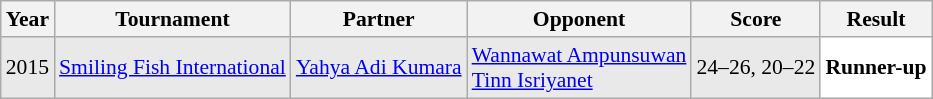<table class="sortable wikitable" style="font-size: 90%;">
<tr>
<th>Year</th>
<th>Tournament</th>
<th>Partner</th>
<th>Opponent</th>
<th>Score</th>
<th>Result</th>
</tr>
<tr style="background:#E9E9E9">
<td align="center">2015</td>
<td align="left"><a href='#'>Smiling Fish International</a></td>
<td align="left"> <a href='#'>Yahya Adi Kumara</a></td>
<td align="left"> <a href='#'>Wannawat Ampunsuwan</a><br> <a href='#'>Tinn Isriyanet</a></td>
<td align="left">24–26, 20–22</td>
<td style="text-align:left; background:white"> <strong>Runner-up</strong></td>
</tr>
</table>
